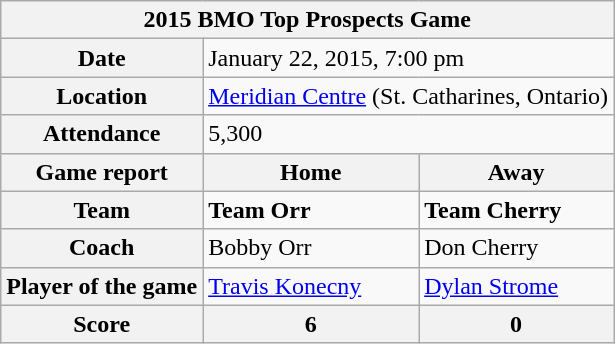<table class="wikitable">
<tr>
<th colspan="3">2015 BMO Top Prospects Game</th>
</tr>
<tr>
<th>Date</th>
<td colspan="2">January 22, 2015, 7:00 pm</td>
</tr>
<tr>
<th>Location</th>
<td colspan="2"><a href='#'>Meridian Centre</a> (St. Catharines, Ontario)</td>
</tr>
<tr>
<th>Attendance</th>
<td colspan="2">5,300</td>
</tr>
<tr>
<th>Game report</th>
<th>Home</th>
<th>Away</th>
</tr>
<tr>
<th>Team</th>
<td><strong>Team Orr</strong></td>
<td><strong>Team Cherry</strong></td>
</tr>
<tr>
<th>Coach</th>
<td>Bobby Orr</td>
<td>Don Cherry</td>
</tr>
<tr>
<th>Player of the game</th>
<td><a href='#'>Travis Konecny</a></td>
<td><a href='#'>Dylan Strome</a></td>
</tr>
<tr>
<th>Score</th>
<th>6</th>
<th>0</th>
</tr>
</table>
